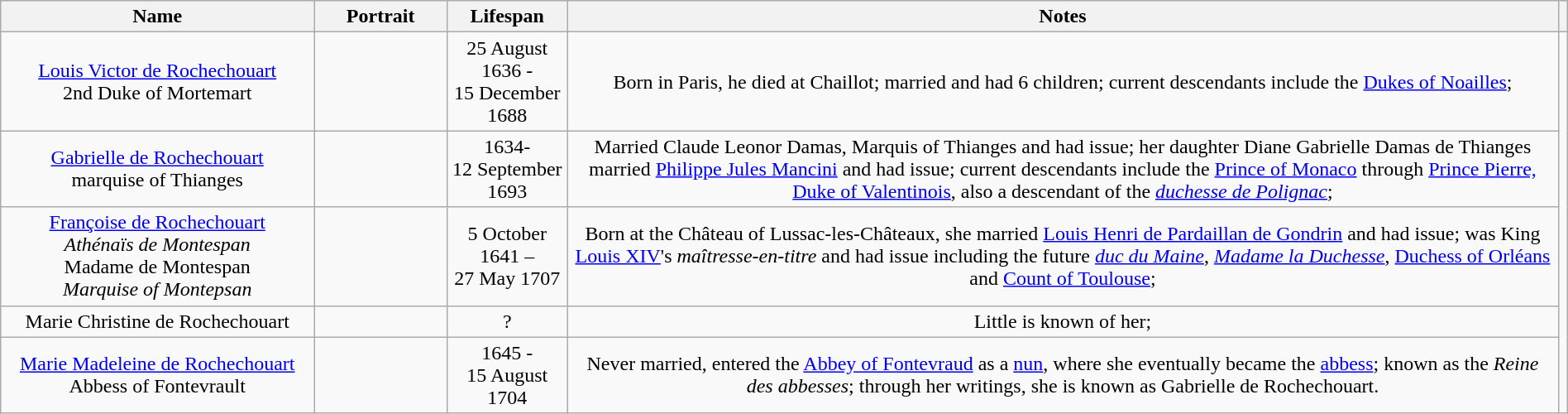<table style="text-align:center; width:100%" class="wikitable">
<tr>
<th width=20%>Name</th>
<th width=100px>Portrait</th>
<th>Lifespan</th>
<th>Notes</th>
<th></th>
</tr>
<tr>
<td><a href='#'>Louis Victor de Rochechouart</a><br>2nd Duke of Mortemart</td>
<td></td>
<td>25 August 1636 -<br> 15 December 1688</td>
<td>Born in Paris, he died at Chaillot; married and had 6 children; current descendants include the <a href='#'>Dukes of Noailles</a>;</td>
</tr>
<tr>
<td><a href='#'>Gabrielle de Rochechouart</a><br>marquise of Thianges</td>
<td></td>
<td>1634-<br>12 September 1693</td>
<td>Married Claude Leonor Damas, Marquis of Thianges and had issue; her daughter Diane Gabrielle Damas de Thianges married <a href='#'>Philippe Jules Mancini</a> and had issue; current descendants include the <a href='#'>Prince of Monaco</a> through <a href='#'>Prince Pierre, Duke of Valentinois</a>, also a descendant of the <em><a href='#'>duchesse de Polignac</a></em>;</td>
</tr>
<tr>
<td><a href='#'>Françoise de Rochechouart</a><br><em>Athénaïs de Montespan</em><br>Madame de Montespan<br><em>Marquise of Montepsan</em></td>
<td></td>
<td>5 October 1641 –<br> 27 May 1707</td>
<td>Born at the Château of Lussac-les-Châteaux, she married <a href='#'>Louis Henri de Pardaillan de Gondrin</a> and had issue; was King <a href='#'>Louis XIV</a>'s <em>maîtresse-en-titre</em> and had issue including the future <em><a href='#'>duc du Maine</a></em>, <em><a href='#'>Madame la Duchesse</a></em>, <a href='#'>Duchess of Orléans</a> and <a href='#'>Count of Toulouse</a>;</td>
</tr>
<tr>
<td>Marie Christine de Rochechouart<br></td>
<td></td>
<td>?</td>
<td>Little is known of her;</td>
</tr>
<tr>
<td><a href='#'>Marie Madeleine de Rochechouart</a><br>Abbess of Fontevrault</td>
<td></td>
<td>1645 -<br>15 August 1704</td>
<td>Never married, entered the <a href='#'>Abbey of Fontevraud</a> as a <a href='#'>nun</a>, where she eventually became the <a href='#'>abbess</a>; known as the <em>Reine des abbesses</em>; through her writings, she is known as Gabrielle de Rochechouart.</td>
</tr>
</table>
